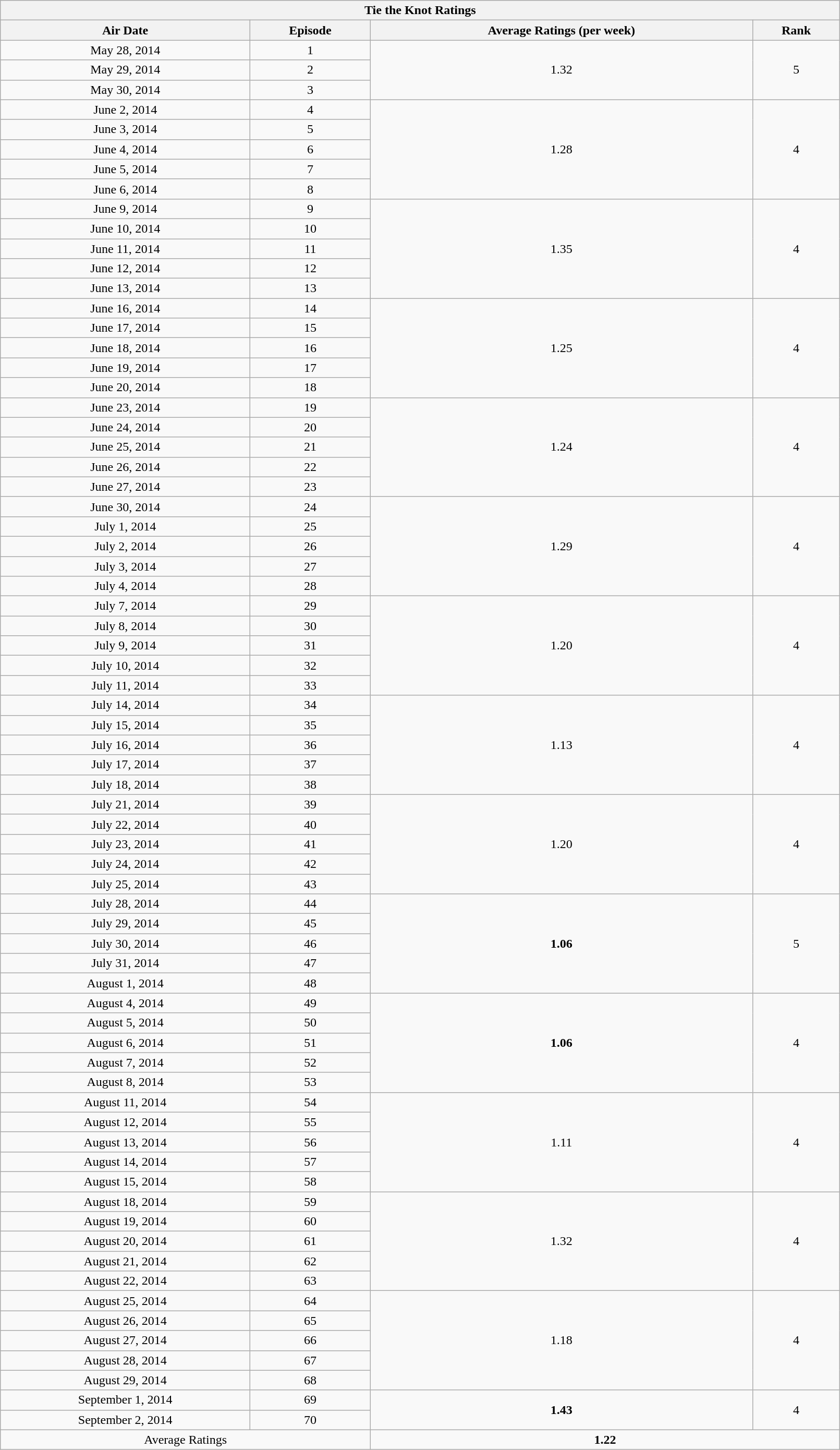<table class="wikitable collapsible collapsed" width="85%">
<tr align=center>
<th colspan=4>Tie the Knot Ratings</th>
</tr>
<tr align=center>
<th>Air Date</th>
<th>Episode</th>
<th>Average Ratings (per week)</th>
<th>Rank</th>
</tr>
<tr align=center>
<td>May 28, 2014</td>
<td>1</td>
<td rowspan=3>1.32</td>
<td rowspan=3>5</td>
</tr>
<tr align=center>
<td>May 29, 2014</td>
<td>2</td>
</tr>
<tr align=center>
<td>May 30, 2014</td>
<td>3</td>
</tr>
<tr align=center>
<td>June 2, 2014</td>
<td>4</td>
<td rowspan=5>1.28</td>
<td rowspan=5>4</td>
</tr>
<tr align=center>
<td>June 3, 2014</td>
<td>5</td>
</tr>
<tr align=center>
<td>June 4, 2014</td>
<td>6</td>
</tr>
<tr align=center>
<td>June 5, 2014</td>
<td>7</td>
</tr>
<tr align=center>
<td>June 6, 2014</td>
<td>8</td>
</tr>
<tr align=center>
<td>June 9, 2014</td>
<td>9</td>
<td rowspan=5>1.35</td>
<td rowspan=5>4</td>
</tr>
<tr align=center>
<td>June 10, 2014</td>
<td>10</td>
</tr>
<tr align=center>
<td>June 11, 2014</td>
<td>11</td>
</tr>
<tr align=center>
<td>June 12, 2014</td>
<td>12</td>
</tr>
<tr align=center>
<td>June 13, 2014</td>
<td>13</td>
</tr>
<tr align=center>
<td>June 16, 2014</td>
<td>14</td>
<td rowspan=5>1.25</td>
<td rowspan=5>4</td>
</tr>
<tr align=center>
<td>June 17, 2014</td>
<td>15</td>
</tr>
<tr align=center>
<td>June 18, 2014</td>
<td>16</td>
</tr>
<tr align=center>
<td>June 19, 2014</td>
<td>17</td>
</tr>
<tr align=center>
<td>June 20, 2014</td>
<td>18</td>
</tr>
<tr align=center>
<td>June 23, 2014</td>
<td>19</td>
<td rowspan=5>1.24</td>
<td rowspan=5>4</td>
</tr>
<tr align=center>
<td>June 24, 2014</td>
<td>20</td>
</tr>
<tr align=center>
<td>June 25, 2014</td>
<td>21</td>
</tr>
<tr align=center>
<td>June 26, 2014</td>
<td>22</td>
</tr>
<tr align=center>
<td>June 27, 2014</td>
<td>23</td>
</tr>
<tr align=center>
<td>June 30, 2014</td>
<td>24</td>
<td rowspan=5>1.29</td>
<td rowspan=5>4</td>
</tr>
<tr align=center>
<td>July 1, 2014</td>
<td>25</td>
</tr>
<tr align=center>
<td>July 2, 2014</td>
<td>26</td>
</tr>
<tr align=center>
<td>July 3, 2014</td>
<td>27</td>
</tr>
<tr align=center>
<td>July 4, 2014</td>
<td>28</td>
</tr>
<tr align=center>
<td>July 7, 2014</td>
<td>29</td>
<td rowspan=5>1.20</td>
<td rowspan=5>4</td>
</tr>
<tr align=center>
<td>July 8, 2014</td>
<td>30</td>
</tr>
<tr align=center>
<td>July 9, 2014</td>
<td>31</td>
</tr>
<tr align=center>
<td>July 10, 2014</td>
<td>32</td>
</tr>
<tr align=center>
<td>July 11, 2014</td>
<td>33</td>
</tr>
<tr align=center>
<td>July 14, 2014</td>
<td>34</td>
<td rowspan=5>1.13</td>
<td rowspan=5>4</td>
</tr>
<tr align=center>
<td>July 15, 2014</td>
<td>35</td>
</tr>
<tr align=center>
<td>July 16, 2014</td>
<td>36</td>
</tr>
<tr align=center>
<td>July 17, 2014</td>
<td>37</td>
</tr>
<tr align=center>
<td>July 18, 2014</td>
<td>38</td>
</tr>
<tr align=center>
<td>July 21, 2014</td>
<td>39</td>
<td rowspan=5>1.20</td>
<td rowspan=5>4</td>
</tr>
<tr align=center>
<td>July 22, 2014</td>
<td>40</td>
</tr>
<tr align=center>
<td>July 23, 2014</td>
<td>41</td>
</tr>
<tr align=center>
<td>July 24, 2014</td>
<td>42</td>
</tr>
<tr align=center>
<td>July 25, 2014</td>
<td>43</td>
</tr>
<tr align=center>
<td>July 28, 2014</td>
<td>44</td>
<td rowspan=5><span><strong>1.06</strong></span></td>
<td rowspan=5>5</td>
</tr>
<tr align=center>
<td>July 29, 2014</td>
<td>45</td>
</tr>
<tr align=center>
<td>July 30, 2014</td>
<td>46</td>
</tr>
<tr align=center>
<td>July 31, 2014</td>
<td>47</td>
</tr>
<tr align=center>
<td>August 1, 2014</td>
<td>48</td>
</tr>
<tr align=center>
<td>August 4, 2014</td>
<td>49</td>
<td rowspan=5><span><strong>1.06</strong></span></td>
<td rowspan=5>4</td>
</tr>
<tr align=center>
<td>August 5, 2014</td>
<td>50</td>
</tr>
<tr align=center>
<td>August 6, 2014</td>
<td>51</td>
</tr>
<tr align=center>
<td>August 7, 2014</td>
<td>52</td>
</tr>
<tr align=center>
<td>August 8, 2014</td>
<td>53</td>
</tr>
<tr align=center>
<td>August 11, 2014</td>
<td>54</td>
<td rowspan=5>1.11</td>
<td rowspan=5>4</td>
</tr>
<tr align=center>
<td>August 12, 2014</td>
<td>55</td>
</tr>
<tr align=center>
<td>August 13, 2014</td>
<td>56</td>
</tr>
<tr align=center>
<td>August 14, 2014</td>
<td>57</td>
</tr>
<tr align=center>
<td>August 15, 2014</td>
<td>58</td>
</tr>
<tr align=center>
<td>August 18, 2014</td>
<td>59</td>
<td rowspan=5>1.32</td>
<td rowspan=5>4</td>
</tr>
<tr align=center>
<td>August 19, 2014</td>
<td>60</td>
</tr>
<tr align=center>
<td>August 20, 2014</td>
<td>61</td>
</tr>
<tr align=center>
<td>August 21, 2014</td>
<td>62</td>
</tr>
<tr align=center>
<td>August 22, 2014</td>
<td>63</td>
</tr>
<tr align=center>
<td>August 25, 2014</td>
<td>64</td>
<td rowspan=5>1.18</td>
<td rowspan=5>4</td>
</tr>
<tr align=center>
<td>August 26, 2014</td>
<td>65</td>
</tr>
<tr align=center>
<td>August 27, 2014</td>
<td>66</td>
</tr>
<tr align=center>
<td>August 28, 2014</td>
<td>67</td>
</tr>
<tr align=center>
<td>August 29, 2014</td>
<td>68</td>
</tr>
<tr align=center>
<td>September 1, 2014</td>
<td>69</td>
<td rowspan=2><span><strong>1.43</strong></span></td>
<td rowspan=2>4</td>
</tr>
<tr align=center>
<td>September 2, 2014</td>
<td>70</td>
</tr>
<tr align=center>
<td colspan=2>Average Ratings</td>
<td colspan=2><strong>1.22</strong></td>
</tr>
</table>
